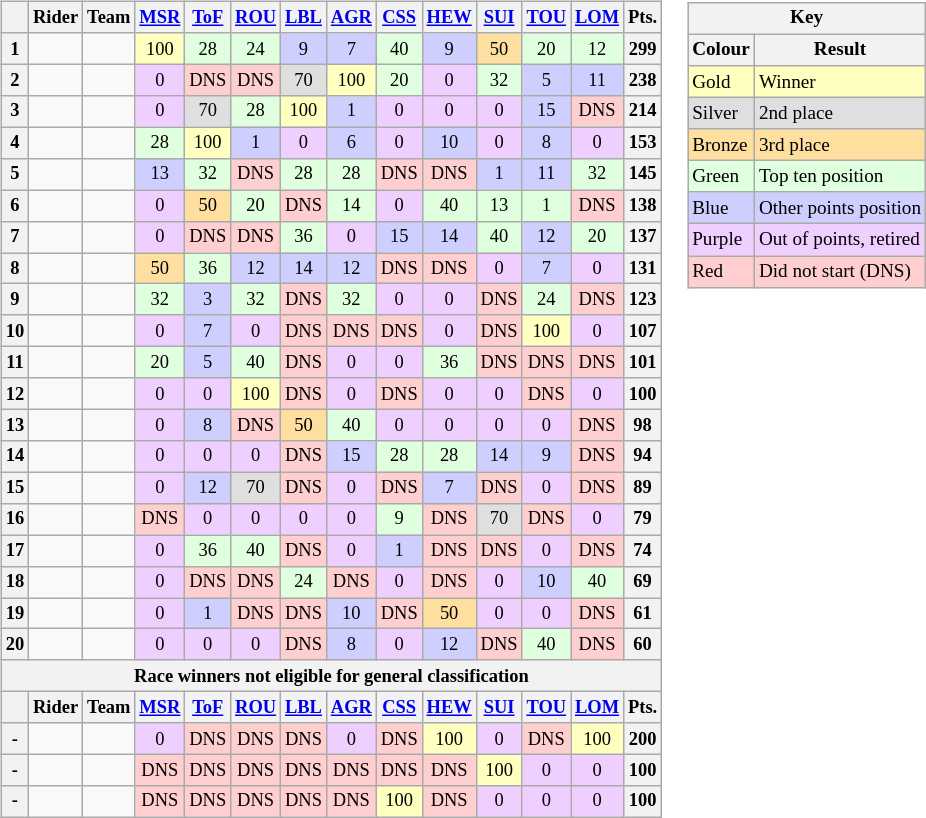<table>
<tr>
<td style="vertical-align:top; text-align:center"><br><table class="wikitable" style="font-size:77%; text-align:center">
<tr>
<th></th>
<th>Rider</th>
<th>Team</th>
<th><a href='#'>MSR</a></th>
<th><a href='#'>ToF</a></th>
<th><a href='#'>ROU</a></th>
<th><a href='#'>LBL</a></th>
<th><a href='#'>AGR</a></th>
<th><a href='#'>CSS</a></th>
<th><a href='#'>HEW</a></th>
<th><a href='#'>SUI</a></th>
<th><a href='#'>TOU</a></th>
<th><a href='#'>LOM</a></th>
<th>Pts.</th>
</tr>
<tr>
<th>1</th>
<td style="text-align:left;"> </td>
<td style="text-align:left;"></td>
<td style="background:#FFFFBF;">100</td>
<td style="background:#dfffdf;">28</td>
<td style="background:#dfffdf;">24</td>
<td style="background:#CFCFFF;">9</td>
<td style="background:#CFCFFF;">7</td>
<td style="background:#dfffdf;">40</td>
<td style="background:#CFCFFF;">9</td>
<td style="background:#ffdf9f;">50</td>
<td style="background:#dfffdf;">20</td>
<td style="background:#dfffdf;">12</td>
<th>299</th>
</tr>
<tr>
<th>2</th>
<td style="text-align:left;"></td>
<td style="text-align:left;"></td>
<td style="background:#EFCFFF;">0</td>
<td style="background:#FFCFCF;">DNS</td>
<td style="background:#FFCFCF;">DNS</td>
<td style="background:#dfdfdf;">70</td>
<td style="background:#FFFFBF;">100</td>
<td style="background:#dfffdf;">20</td>
<td style="background:#EFCFFF;">0</td>
<td style="background:#dfffdf;">32</td>
<td style="background:#CFCFFF;">5</td>
<td style="background:#CFCFFF;">11</td>
<th>238</th>
</tr>
<tr>
<th>3</th>
<td style="text-align:left;"></td>
<td style="text-align:left;"></td>
<td style="background:#EFCFFF;">0</td>
<td style="background:#dfdfdf;">70</td>
<td style="background:#dfffdf;">28</td>
<td style="background:#FFFFBF;">100</td>
<td style="background:#CFCFFF;">1</td>
<td style="background:#EFCFFF;">0</td>
<td style="background:#EFCFFF;">0</td>
<td style="background:#EFCFFF;">0</td>
<td style="background:#CFCFFF;">15</td>
<td style="background:#FFCFCF;">DNS</td>
<th>214</th>
</tr>
<tr>
<th>4</th>
<td style="text-align:left;"></td>
<td style="text-align:left;"></td>
<td style="background:#dfffdf;">28</td>
<td style="background:#FFFFBF;">100</td>
<td style="background:#CFCFFF;">1</td>
<td style="background:#EFCFFF;">0</td>
<td style="background:#CFCFFF;">6</td>
<td style="background:#EFCFFF;">0</td>
<td style="background:#CFCFFF;">10</td>
<td style="background:#EFCFFF;">0</td>
<td style="background:#CFCFFF;">8</td>
<td style="background:#EFCFFF;">0</td>
<th>153</th>
</tr>
<tr>
<th>5</th>
<td style="text-align:left;"></td>
<td style="text-align:left;"></td>
<td style="background:#CFCFFF;">13</td>
<td style="background:#dfffdf;">32</td>
<td style="background:#FFCFCF;">DNS</td>
<td style="background:#dfffdf;">28</td>
<td style="background:#dfffdf;">28</td>
<td style="background:#FFCFCF;">DNS</td>
<td style="background:#FFCFCF;">DNS</td>
<td style="background:#CFCFFF;">1</td>
<td style="background:#CFCFFF;">11</td>
<td style="background:#dfffdf;">32</td>
<th>145</th>
</tr>
<tr>
<th>6</th>
<td style="text-align:left;"></td>
<td style="text-align:left;"></td>
<td style="background:#EFCFFF;">0</td>
<td style="background:#ffdf9f;">50</td>
<td style="background:#dfffdf;">20</td>
<td style="background:#FFCFCF;">DNS</td>
<td style="background:#dfffdf;">14</td>
<td style="background:#EFCFFF;">0</td>
<td style="background:#dfffdf;">40</td>
<td style="background:#dfffdf;">13</td>
<td style="background:#dfffdf;">1</td>
<td style="background:#FFCFCF;">DNS</td>
<th>138</th>
</tr>
<tr>
<th>7</th>
<td style="text-align:left;"></td>
<td style="text-align:left;"></td>
<td style="background:#EFCFFF;">0</td>
<td style="background:#FFCFCF;">DNS</td>
<td style="background:#FFCFCF;">DNS</td>
<td style="background:#dfffdf;">36</td>
<td style="background:#EFCFFF;">0</td>
<td style="background:#CFCFFF;">15</td>
<td style="background:#CFCFFF;">14</td>
<td style="background:#dfffdf;">40</td>
<td style="background:#CFCFFF;">12</td>
<td style="background:#dfffdf;">20</td>
<th>137</th>
</tr>
<tr>
<th>8</th>
<td style="text-align:left;"></td>
<td style="text-align:left;"></td>
<td style="background:#ffdf9f;">50</td>
<td style="background:#dfffdf;">36</td>
<td style="background:#CFCFFF;">12</td>
<td style="background:#CFCFFF;">14</td>
<td style="background:#CFCFFF;">12</td>
<td style="background:#FFCFCF;">DNS</td>
<td style="background:#FFCFCF;">DNS</td>
<td style="background:#EFCFFF;">0</td>
<td style="background:#CFCFFF;">7</td>
<td style="background:#EFCFFF;">0</td>
<th>131</th>
</tr>
<tr>
<th>9</th>
<td style="text-align:left;"></td>
<td style="text-align:left;"></td>
<td style="background:#dfffdf;">32</td>
<td style="background:#CFCFFF;">3</td>
<td style="background:#dfffdf;">32</td>
<td style="background:#FFCFCF;">DNS</td>
<td style="background:#dfffdf;">32</td>
<td style="background:#EFCFFF;">0</td>
<td style="background:#EFCFFF;">0</td>
<td style="background:#FFCFCF;">DNS</td>
<td style="background:#dfffdf;">24</td>
<td style="background:#FFCFCF;">DNS</td>
<th>123</th>
</tr>
<tr>
<th>10</th>
<td style="text-align:left;"></td>
<td style="text-align:left;"></td>
<td style="background:#EFCFFF;">0</td>
<td style="background:#CFCFFF;">7</td>
<td style="background:#EFCFFF;">0</td>
<td style="background:#FFCFCF;">DNS</td>
<td style="background:#FFCFCF;">DNS</td>
<td style="background:#FFCFCF;">DNS</td>
<td style="background:#EFCFFF;">0</td>
<td style="background:#FFCFCF;">DNS</td>
<td style="background:#FFFFBF;">100</td>
<td style="background:#EFCFFF;">0</td>
<th>107</th>
</tr>
<tr>
<th>11</th>
<td style="text-align:left;"></td>
<td style="text-align:left;"></td>
<td style="background:#dfffdf;">20</td>
<td style="background:#CFCFFF;">5</td>
<td style="background:#dfffdf;">40</td>
<td style="background:#FFCFCF;">DNS</td>
<td style="background:#EFCFFF;">0</td>
<td style="background:#EFCFFF;">0</td>
<td style="background:#dfffdf;">36</td>
<td style="background:#FFCFCF;">DNS</td>
<td style="background:#FFCFCF;">DNS</td>
<td style="background:#FFCFCF;">DNS</td>
<th>101</th>
</tr>
<tr>
<th>12</th>
<td style="text-align:left;"></td>
<td style="text-align:left;"></td>
<td style="background:#EFCFFF;">0</td>
<td style="background:#EFCFFF;">0</td>
<td style="background:#FFFFBF;">100</td>
<td style="background:#FFCFCF;">DNS</td>
<td style="background:#EFCFFF;">0</td>
<td style="background:#FFCFCF;">DNS</td>
<td style="background:#EFCFFF;">0</td>
<td style="background:#EFCFFF;">0</td>
<td style="background:#FFCFCF;">DNS</td>
<td style="background:#EFCFFF;">0</td>
<th>100</th>
</tr>
<tr>
<th>13</th>
<td style="text-align:left;"></td>
<td style="text-align:left;"></td>
<td style="background:#EFCFFF;">0</td>
<td style="background:#CFCFFF;">8</td>
<td style="background:#FFCFCF;">DNS</td>
<td style="background:#ffdf9f;">50</td>
<td style="background:#dfffdf;">40</td>
<td style="background:#EFCFFF;">0</td>
<td style="background:#EFCFFF;">0</td>
<td style="background:#EFCFFF;">0</td>
<td style="background:#EFCFFF;">0</td>
<td style="background:#FFCFCF;">DNS</td>
<th>98</th>
</tr>
<tr>
<th>14</th>
<td style="text-align:left;"></td>
<td style="text-align:left;"></td>
<td style="background:#EFCFFF;">0</td>
<td style="background:#EFCFFF;">0</td>
<td style="background:#EFCFFF;">0</td>
<td style="background:#FFCFCF;">DNS</td>
<td style="background:#CFCFFF;">15</td>
<td style="background:#dfffdf;">28</td>
<td style="background:#dfffdf;">28</td>
<td style="background:#CFCFFF;">14</td>
<td style="background:#CFCFFF;">9</td>
<td style="background:#FFCFCF;">DNS</td>
<th>94</th>
</tr>
<tr>
<th>15</th>
<td style="text-align:left;"></td>
<td style="text-align:left;"></td>
<td style="background:#EFCFFF;">0</td>
<td style="background:#CFCFFF;">12</td>
<td style="background:#dfdfdf;">70</td>
<td style="background:#FFCFCF;">DNS</td>
<td style="background:#EFCFFF;">0</td>
<td style="background:#FFCFCF;">DNS</td>
<td style="background:#CFCFFF;">7</td>
<td style="background:#FFCFCF;">DNS</td>
<td style="background:#EFCFFF;">0</td>
<td style="background:#FFCFCF;">DNS</td>
<th>89</th>
</tr>
<tr>
<th>16</th>
<td style="text-align:left;"></td>
<td style="text-align:left;"></td>
<td style="background:#FFCFCF;">DNS</td>
<td style="background:#EFCFFF;">0</td>
<td style="background:#EFCFFF;">0</td>
<td style="background:#EFCFFF;">0</td>
<td style="background:#EFCFFF;">0</td>
<td style="background:#dfffdf;">9</td>
<td style="background:#FFCFCF;">DNS</td>
<td style="background:#dfdfdf;">70</td>
<td style="background:#FFCFCF;">DNS</td>
<td style="background:#EFCFFF;">0</td>
<th>79</th>
</tr>
<tr>
<th>17</th>
<td style="text-align:left;"></td>
<td style="text-align:left;"></td>
<td style="background:#EFCFFF;">0</td>
<td style="background:#dfffdf;">36</td>
<td style="background:#dfffdf;">40</td>
<td style="background:#FFCFCF;">DNS</td>
<td style="background:#EFCFFF;">0</td>
<td style="background:#CFCFFF;">1</td>
<td style="background:#FFCFCF;">DNS</td>
<td style="background:#FFCFCF;">DNS</td>
<td style="background:#EFCFFF;">0</td>
<td style="background:#FFCFCF;">DNS</td>
<th>74</th>
</tr>
<tr>
<th>18</th>
<td style="text-align:left;"></td>
<td style="text-align:left;"></td>
<td style="background:#EFCFFF;">0</td>
<td style="background:#FFCFCF;">DNS</td>
<td style="background:#FFCFCF;">DNS</td>
<td style="background:#dfffdf;">24</td>
<td style="background:#FFCFCF;">DNS</td>
<td style="background:#EFCFFF;">0</td>
<td style="background:#FFCFCF;">DNS</td>
<td style="background:#EFCFFF;">0</td>
<td style="background:#CFCFFF;">10</td>
<td style="background:#dfffdf;">40</td>
<th>69</th>
</tr>
<tr>
<th>19</th>
<td style="text-align:left;"></td>
<td style="text-align:left;"></td>
<td style="background:#EFCFFF;">0</td>
<td style="background:#CFCFFF;">1</td>
<td style="background:#FFCFCF;">DNS</td>
<td style="background:#FFCFCF;">DNS</td>
<td style="background:#CFCFFF;">10</td>
<td style="background:#FFCFCF;">DNS</td>
<td style="background:#ffdf9f;">50</td>
<td style="background:#EFCFFF;">0</td>
<td style="background:#EFCFFF;">0</td>
<td style="background:#FFCFCF;">DNS</td>
<th>61</th>
</tr>
<tr>
<th>20</th>
<td style="text-align:left;"></td>
<td style="text-align:left;"></td>
<td style="background:#EFCFFF;">0</td>
<td style="background:#EFCFFF;">0</td>
<td style="background:#EFCFFF;">0</td>
<td style="background:#FFCFCF;">DNS</td>
<td style="background:#CFCFFF;">8</td>
<td style="background:#EFCFFF;">0</td>
<td style="background:#CFCFFF;">12</td>
<td style="background:#FFCFCF;">DNS</td>
<td style="background:#dfffdf;">40</td>
<td style="background:#FFCFCF;">DNS</td>
<th>60</th>
</tr>
<tr>
<th colspan="14">Race winners not eligible for general classification</th>
</tr>
<tr>
<th></th>
<th>Rider</th>
<th>Team</th>
<th><a href='#'>MSR</a></th>
<th><a href='#'>ToF</a></th>
<th><a href='#'>ROU</a></th>
<th><a href='#'>LBL</a></th>
<th><a href='#'>AGR</a></th>
<th><a href='#'>CSS</a></th>
<th><a href='#'>HEW</a></th>
<th><a href='#'>SUI</a></th>
<th><a href='#'>TOU</a></th>
<th><a href='#'>LOM</a></th>
<th>Pts.</th>
</tr>
<tr>
<th>-</th>
<td style="text-align:left;"></td>
<td style="text-align:left;"></td>
<td style="background:#EFCFFF;">0</td>
<td style="background:#FFCFCF;">DNS</td>
<td style="background:#FFCFCF;">DNS</td>
<td style="background:#FFCFCF;">DNS</td>
<td style="background:#EFCFFF;">0</td>
<td style="background:#FFCFCF;">DNS</td>
<td style="background:#FFFFBF;">100</td>
<td style="background:#EFCFFF;">0</td>
<td style="background:#FFCFCF;">DNS</td>
<td style="background:#FFFFBF;">100</td>
<th>200</th>
</tr>
<tr>
<th>-</th>
<td style="text-align:left;"></td>
<td style="text-align:left;"></td>
<td style="background:#FFCFCF;">DNS</td>
<td style="background:#FFCFCF;">DNS</td>
<td style="background:#FFCFCF;">DNS</td>
<td style="background:#FFCFCF;">DNS</td>
<td style="background:#FFCFCF;">DNS</td>
<td style="background:#FFCFCF;">DNS</td>
<td style="background:#FFCFCF;">DNS</td>
<td style="background:#FFFFBF;">100</td>
<td style="background:#EFCFFF;">0</td>
<td style="background:#EFCFFF;">0</td>
<th>100</th>
</tr>
<tr>
<th>-</th>
<td style="text-align:left;"></td>
<td style="text-align:left;"></td>
<td style="background:#FFCFCF;">DNS</td>
<td style="background:#FFCFCF;">DNS</td>
<td style="background:#FFCFCF;">DNS</td>
<td style="background:#FFCFCF;">DNS</td>
<td style="background:#FFCFCF;">DNS</td>
<td style="background:#FFFFBF;">100</td>
<td style="background:#FFCFCF;">DNS</td>
<td style="background:#EFCFFF;">0</td>
<td style="background:#EFCFFF;">0</td>
<td style="background:#EFCFFF;">0</td>
<th>100</th>
</tr>
</table>
</td>
<td style="vertical-align:top"><br><table class="wikitable" style="margin-right:0; font-size:80%">
<tr>
<th colspan="2">Key</th>
</tr>
<tr>
<th>Colour</th>
<th>Result</th>
</tr>
<tr style="background-color:#FFFFBF">
<td>Gold</td>
<td>Winner</td>
</tr>
<tr style="background-color:#DFDFDF">
<td>Silver</td>
<td>2nd place</td>
</tr>
<tr style="background-color:#FFDF9F">
<td>Bronze</td>
<td>3rd place</td>
</tr>
<tr style="background-color:#DFFFDF">
<td>Green</td>
<td>Top ten position</td>
</tr>
<tr style="background-color:#CFCFFF">
<td>Blue</td>
<td>Other points position</td>
</tr>
<tr style="background-color:#EFCFFF">
<td>Purple</td>
<td>Out of points, retired</td>
</tr>
<tr style="background-color:#FFCFCF">
<td>Red</td>
<td>Did not start (DNS)</td>
</tr>
</table>
</td>
</tr>
</table>
